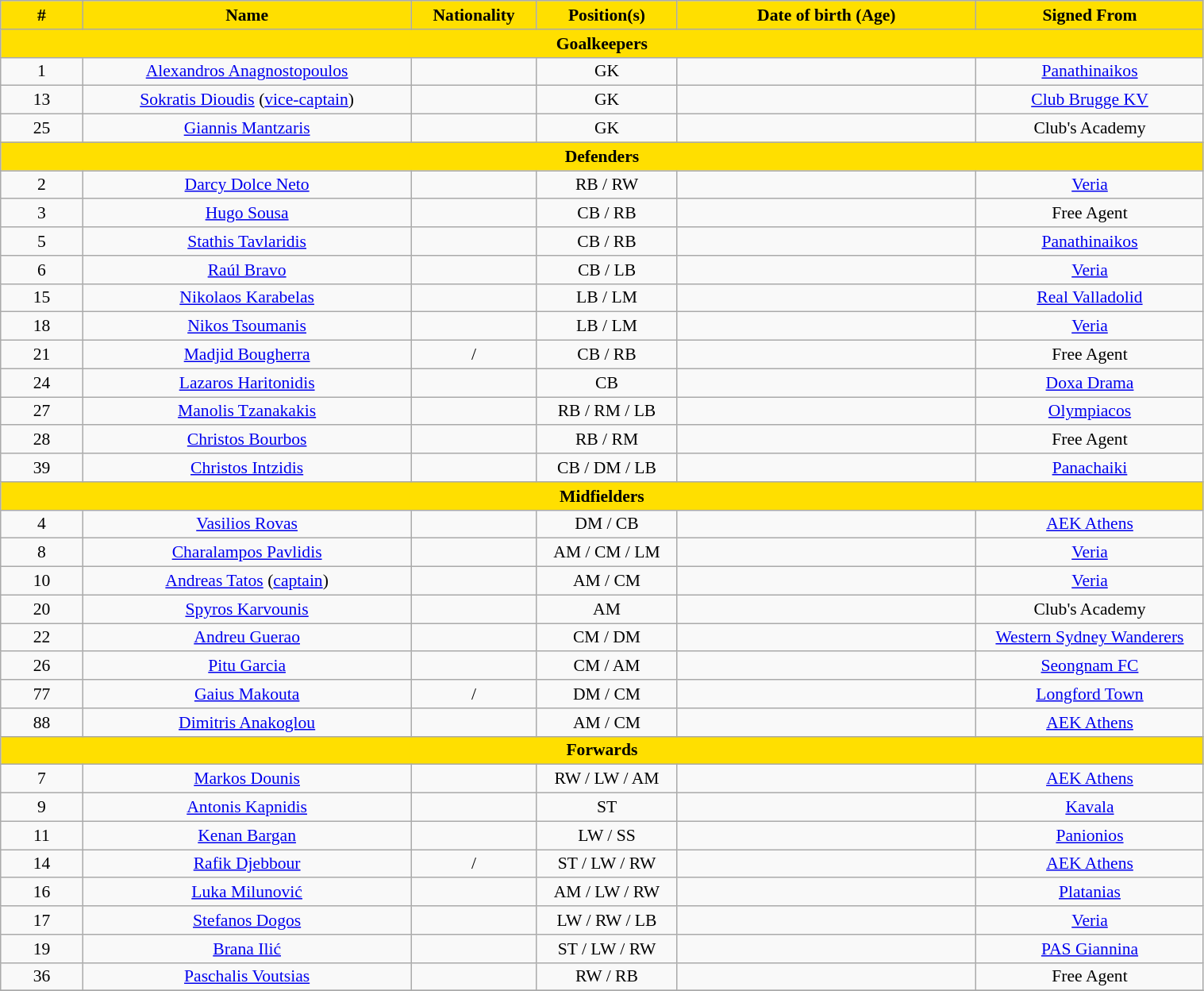<table class="wikitable" style="text-align:center; font-size:90%; width:80%;">
<tr>
<th style="background:#FFDF00; color:black; text-align:center;"; width=50>#</th>
<th style="background:#FFDF00; color:black; text-align:center;"; width=220>Name</th>
<th style="background:#FFDF00; color:black; text-align:center;"; width=80>Nationality</th>
<th style="background:#FFDF00; color:black; text-align:center;"; width=90>Position(s)</th>
<th style="background:#FFDF00; color:black; text-align:center;"; width=200>Date of birth (Age)</th>
<th style="background:#FFDF00; color:black; text-align:center;"; width=150>Signed From</th>
</tr>
<tr>
<th colspan="6" style="background:#FFDF00; color:black; text-align:center"><strong>Goalkeepers</strong></th>
</tr>
<tr>
<td>1</td>
<td><a href='#'>Alexandros Anagnostopoulos</a></td>
<td></td>
<td>GK</td>
<td></td>
<td> <a href='#'>Panathinaikos</a></td>
</tr>
<tr>
<td>13</td>
<td><a href='#'>Sokratis Dioudis</a> (<a href='#'>vice-captain</a>)</td>
<td></td>
<td>GK</td>
<td></td>
<td> <a href='#'>Club Brugge KV</a></td>
</tr>
<tr>
<td>25</td>
<td><a href='#'>Giannis Mantzaris</a></td>
<td></td>
<td>GK</td>
<td></td>
<td>Club's Academy</td>
</tr>
<tr>
<th colspan="6" style="background:#FFDF00; color:black; text-align:center"><strong>Defenders</strong></th>
</tr>
<tr>
<td>2</td>
<td><a href='#'>Darcy Dolce Neto</a></td>
<td></td>
<td>RB / RW</td>
<td></td>
<td> <a href='#'>Veria</a></td>
</tr>
<tr>
<td>3</td>
<td><a href='#'>Hugo Sousa</a></td>
<td></td>
<td>CB / RB</td>
<td></td>
<td>Free Agent</td>
</tr>
<tr>
<td>5</td>
<td><a href='#'>Stathis Tavlaridis</a></td>
<td></td>
<td>CB / RB</td>
<td></td>
<td> <a href='#'>Panathinaikos</a></td>
</tr>
<tr>
<td>6</td>
<td><a href='#'>Raúl Bravo</a></td>
<td></td>
<td>CB / LB</td>
<td></td>
<td> <a href='#'>Veria</a></td>
</tr>
<tr>
<td>15</td>
<td><a href='#'>Nikolaos Karabelas</a></td>
<td></td>
<td>LB / LM</td>
<td></td>
<td> <a href='#'>Real Valladolid</a></td>
</tr>
<tr>
<td>18</td>
<td><a href='#'>Nikos Tsoumanis</a></td>
<td></td>
<td>LB / LM</td>
<td></td>
<td> <a href='#'>Veria</a></td>
</tr>
<tr>
<td>21</td>
<td><a href='#'>Madjid Bougherra</a></td>
<td> / </td>
<td>CB / RB</td>
<td></td>
<td>Free Agent</td>
</tr>
<tr>
<td>24</td>
<td><a href='#'>Lazaros Haritonidis</a></td>
<td></td>
<td>CB</td>
<td></td>
<td> <a href='#'>Doxa Drama</a></td>
</tr>
<tr>
<td>27</td>
<td><a href='#'>Manolis Tzanakakis</a></td>
<td></td>
<td>RB / RM / LB</td>
<td></td>
<td> <a href='#'>Olympiacos</a></td>
</tr>
<tr>
<td>28</td>
<td><a href='#'>Christos Bourbos</a></td>
<td></td>
<td>RB / RM</td>
<td></td>
<td>Free Agent</td>
</tr>
<tr>
<td>39</td>
<td><a href='#'>Christos Intzidis</a></td>
<td></td>
<td>CB / DM / LB</td>
<td></td>
<td> <a href='#'>Panachaiki</a></td>
</tr>
<tr>
<th colspan="6" style="background:#FFDF00; color:black; text-align:center"><strong>Midfielders</strong></th>
</tr>
<tr>
<td>4</td>
<td><a href='#'>Vasilios Rovas</a></td>
<td></td>
<td>DM / CB</td>
<td></td>
<td> <a href='#'>AEK Athens</a></td>
</tr>
<tr>
<td>8</td>
<td><a href='#'>Charalampos Pavlidis</a></td>
<td></td>
<td>AM / CM / LM</td>
<td></td>
<td> <a href='#'>Veria</a></td>
</tr>
<tr>
<td>10</td>
<td><a href='#'>Andreas Tatos</a> (<a href='#'>captain</a>)</td>
<td></td>
<td>AM / CM</td>
<td></td>
<td> <a href='#'>Veria</a></td>
</tr>
<tr>
<td>20</td>
<td><a href='#'>Spyros Karvounis</a></td>
<td></td>
<td>AM</td>
<td></td>
<td>Club's Academy</td>
</tr>
<tr>
<td>22</td>
<td><a href='#'>Andreu Guerao</a></td>
<td></td>
<td>CM / DM</td>
<td></td>
<td> <a href='#'>Western Sydney Wanderers</a></td>
</tr>
<tr>
<td>26</td>
<td><a href='#'>Pitu Garcia</a></td>
<td></td>
<td>CM / AM</td>
<td></td>
<td> <a href='#'>Seongnam FC</a></td>
</tr>
<tr>
<td>77</td>
<td><a href='#'>Gaius Makouta</a></td>
<td> / </td>
<td>DM / CM</td>
<td></td>
<td> <a href='#'>Longford Town</a></td>
</tr>
<tr>
<td>88</td>
<td><a href='#'>Dimitris Anakoglou</a></td>
<td></td>
<td>AM / CM</td>
<td></td>
<td> <a href='#'>AEK Athens</a></td>
</tr>
<tr>
<th colspan="6" style="background:#FFDF00; color:black; text-align:center"><strong>Forwards</strong></th>
</tr>
<tr>
<td>7</td>
<td><a href='#'>Markos Dounis</a></td>
<td></td>
<td>RW / LW / AM</td>
<td></td>
<td> <a href='#'>AEK Athens</a></td>
</tr>
<tr>
<td>9</td>
<td><a href='#'>Antonis Kapnidis</a></td>
<td></td>
<td>ST</td>
<td></td>
<td> <a href='#'>Kavala</a></td>
</tr>
<tr>
<td>11</td>
<td><a href='#'>Kenan Bargan</a></td>
<td></td>
<td>LW / SS</td>
<td></td>
<td> <a href='#'>Panionios</a></td>
</tr>
<tr>
<td>14</td>
<td><a href='#'>Rafik Djebbour</a></td>
<td> / </td>
<td>ST / LW / RW</td>
<td></td>
<td> <a href='#'>AEK Athens</a></td>
</tr>
<tr>
<td>16</td>
<td><a href='#'>Luka Milunović</a></td>
<td></td>
<td>AM / LW / RW</td>
<td></td>
<td> <a href='#'>Platanias</a></td>
</tr>
<tr>
<td>17</td>
<td><a href='#'>Stefanos Dogos</a></td>
<td></td>
<td>LW / RW / LB</td>
<td></td>
<td> <a href='#'>Veria</a></td>
</tr>
<tr>
<td>19</td>
<td><a href='#'>Brana Ilić</a></td>
<td></td>
<td>ST / LW / RW</td>
<td></td>
<td> <a href='#'>PAS Giannina</a></td>
</tr>
<tr>
<td>36</td>
<td><a href='#'>Paschalis Voutsias</a></td>
<td></td>
<td>RW / RB</td>
<td></td>
<td>Free Agent</td>
</tr>
<tr>
</tr>
</table>
